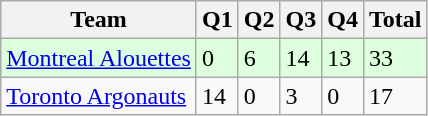<table class="wikitable">
<tr>
<th>Team</th>
<th>Q1</th>
<th>Q2</th>
<th>Q3</th>
<th>Q4</th>
<th>Total</th>
</tr>
<tr style="background-color:#DDFFDD">
<td><a href='#'>Montreal Alouettes</a></td>
<td>0</td>
<td>6</td>
<td>14</td>
<td>13</td>
<td>33</td>
</tr>
<tr>
<td><a href='#'>Toronto Argonauts</a></td>
<td>14</td>
<td>0</td>
<td>3</td>
<td>0</td>
<td>17</td>
</tr>
</table>
